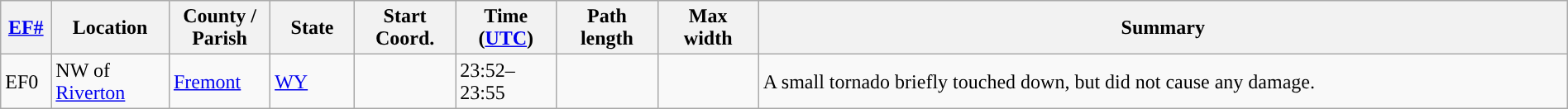<table class="wikitable sortable" style="width:100%;">
<tr>
<th scope="col"  style="width:3%; text-align:center;"><a href='#'>EF#</a></th>
<th scope="col"  style="width:7%; text-align:center;" class="unsortable">Location</th>
<th scope="col"  style="width:6%; text-align:center;" class="unsortable">County / Parish</th>
<th scope="col"  style="width:5%; text-align:center;">State</th>
<th scope="col"  style="width:6%; text-align:center;">Start Coord.</th>
<th scope="col"  style="width:6%; text-align:center;">Time (<a href='#'>UTC</a>)</th>
<th scope="col"  style="width:6%; text-align:center;">Path length</th>
<th scope="col"  style="width:6%; text-align:center;">Max width</th>
<th scope="col" class="unsortable" style="width:48%; text-align:center;">Summary</th>
</tr>
<tr>
<td>EF0</td>
<td>NW of <a href='#'>Riverton</a></td>
<td><a href='#'>Fremont</a></td>
<td><a href='#'>WY</a></td>
<td></td>
<td>23:52–23:55</td>
<td></td>
<td></td>
<td>A small tornado briefly touched down, but did not cause any damage.</td>
</tr>
</table>
